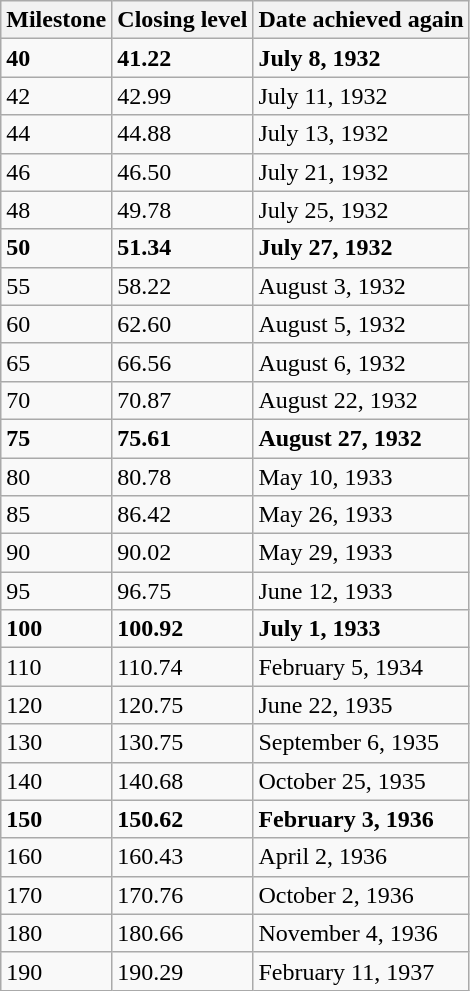<table class="wikitable">
<tr>
<th>Milestone</th>
<th>Closing level</th>
<th>Date achieved again</th>
</tr>
<tr>
<td><strong>40</strong></td>
<td><strong>41.22</strong></td>
<td><strong>July 8, 1932</strong></td>
</tr>
<tr>
<td>42</td>
<td>42.99</td>
<td>July 11, 1932</td>
</tr>
<tr>
<td>44</td>
<td>44.88</td>
<td>July 13, 1932</td>
</tr>
<tr>
<td>46</td>
<td>46.50</td>
<td>July 21, 1932</td>
</tr>
<tr>
<td>48</td>
<td>49.78</td>
<td>July 25, 1932</td>
</tr>
<tr>
<td><strong>50</strong></td>
<td><strong>51.34</strong></td>
<td><strong>July 27, 1932</strong></td>
</tr>
<tr>
<td>55</td>
<td>58.22</td>
<td>August 3, 1932</td>
</tr>
<tr>
<td>60</td>
<td>62.60</td>
<td>August 5, 1932</td>
</tr>
<tr>
<td>65</td>
<td>66.56</td>
<td>August 6, 1932</td>
</tr>
<tr>
<td>70</td>
<td>70.87</td>
<td>August 22, 1932</td>
</tr>
<tr>
<td><strong>75</strong></td>
<td><strong>75.61</strong></td>
<td><strong>August 27, 1932</strong></td>
</tr>
<tr>
<td>80</td>
<td>80.78</td>
<td>May 10, 1933</td>
</tr>
<tr>
<td>85</td>
<td>86.42</td>
<td>May 26, 1933</td>
</tr>
<tr>
<td>90</td>
<td>90.02</td>
<td>May 29, 1933</td>
</tr>
<tr>
<td>95</td>
<td>96.75</td>
<td>June 12, 1933</td>
</tr>
<tr>
<td><strong>100</strong></td>
<td><strong>100.92</strong></td>
<td><strong>July 1, 1933</strong></td>
</tr>
<tr>
<td>110</td>
<td>110.74</td>
<td>February 5, 1934</td>
</tr>
<tr>
<td>120</td>
<td>120.75</td>
<td>June 22, 1935</td>
</tr>
<tr>
<td>130</td>
<td>130.75</td>
<td>September 6, 1935</td>
</tr>
<tr>
<td>140</td>
<td>140.68</td>
<td>October 25, 1935</td>
</tr>
<tr>
<td><strong>150</strong></td>
<td><strong>150.62</strong></td>
<td><strong>February 3, 1936</strong></td>
</tr>
<tr>
<td>160</td>
<td>160.43</td>
<td>April 2, 1936</td>
</tr>
<tr>
<td>170</td>
<td>170.76</td>
<td>October 2, 1936</td>
</tr>
<tr>
<td>180</td>
<td>180.66</td>
<td>November 4, 1936</td>
</tr>
<tr>
<td>190</td>
<td>190.29</td>
<td>February 11, 1937</td>
</tr>
</table>
